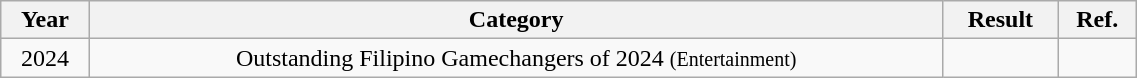<table class="wikitable sortable"  style="text-align:center; width:60%;">
<tr>
<th>Year</th>
<th>Category</th>
<th>Result</th>
<th>Ref.</th>
</tr>
<tr>
<td>2024</td>
<td>Outstanding Filipino Gamechangers of 2024 <small>(Entertainment)</small></td>
<td></td>
<td></td>
</tr>
</table>
